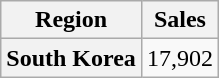<table class="wikitable plainrowheaders">
<tr>
<th scope="col">Region</th>
<th scope="col">Sales</th>
</tr>
<tr>
<th scope="row">South Korea</th>
<td>17,902</td>
</tr>
</table>
